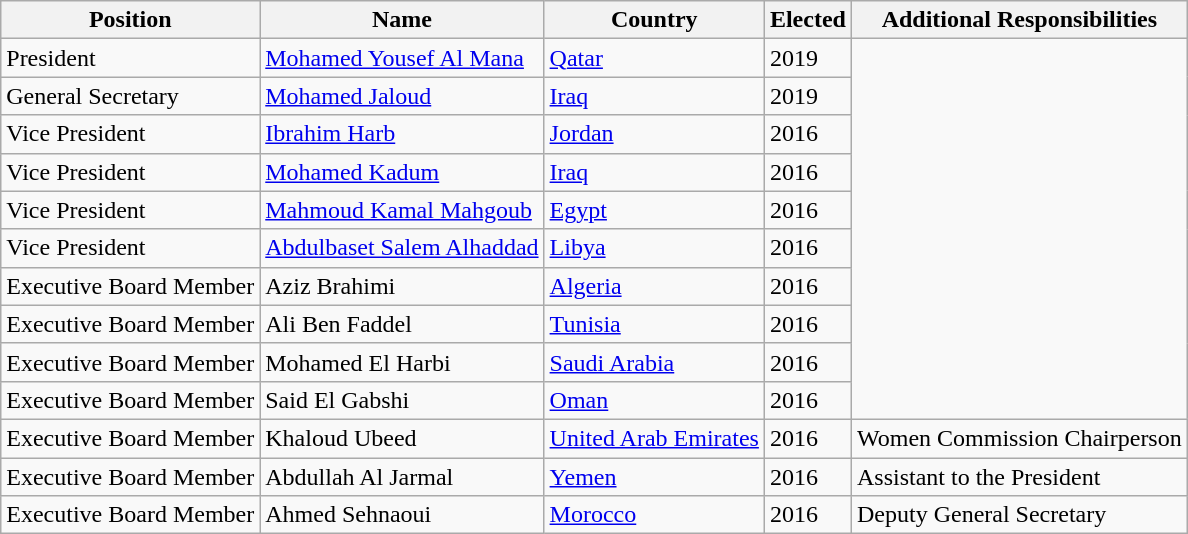<table class="wikitable">
<tr style="font-weight:bold;">
<th>Position</th>
<th>Name</th>
<th>Country</th>
<th>Elected</th>
<th>Additional Responsibilities</th>
</tr>
<tr>
<td>President</td>
<td><a href='#'>Mohamed Yousef Al Mana</a></td>
<td> <a href='#'>Qatar</a></td>
<td>2019</td>
</tr>
<tr>
<td>General Secretary</td>
<td><a href='#'>Mohamed Jaloud</a></td>
<td> <a href='#'>Iraq</a></td>
<td>2019</td>
</tr>
<tr>
<td>Vice President</td>
<td><a href='#'>Ibrahim Harb</a></td>
<td> <a href='#'>Jordan</a></td>
<td>2016</td>
</tr>
<tr>
<td>Vice President</td>
<td><a href='#'>Mohamed Kadum</a></td>
<td> <a href='#'>Iraq</a></td>
<td>2016</td>
</tr>
<tr>
<td>Vice President</td>
<td><a href='#'>Mahmoud Kamal Mahgoub</a></td>
<td> <a href='#'>Egypt</a></td>
<td>2016</td>
</tr>
<tr>
<td>Vice President</td>
<td><a href='#'>Abdulbaset Salem Alhaddad</a></td>
<td> <a href='#'>Libya</a></td>
<td>2016</td>
</tr>
<tr>
<td>Executive Board Member</td>
<td>Aziz Brahimi</td>
<td> <a href='#'>Algeria</a></td>
<td>2016</td>
</tr>
<tr>
<td>Executive Board Member</td>
<td>Ali Ben Faddel</td>
<td> <a href='#'>Tunisia</a></td>
<td>2016</td>
</tr>
<tr>
<td>Executive Board Member</td>
<td>Mohamed El Harbi</td>
<td> <a href='#'>Saudi Arabia</a></td>
<td>2016</td>
</tr>
<tr>
<td>Executive Board Member</td>
<td>Said El Gabshi</td>
<td> <a href='#'>Oman</a></td>
<td>2016</td>
</tr>
<tr>
<td>Executive Board Member</td>
<td>Khaloud Ubeed</td>
<td> <a href='#'>United Arab Emirates</a></td>
<td>2016</td>
<td>Women Commission Chairperson</td>
</tr>
<tr>
<td>Executive Board Member</td>
<td>Abdullah Al Jarmal</td>
<td> <a href='#'>Yemen</a></td>
<td>2016</td>
<td>Assistant to the President</td>
</tr>
<tr>
<td>Executive Board Member</td>
<td>Ahmed Sehnaoui</td>
<td> <a href='#'>Morocco</a></td>
<td>2016</td>
<td>Deputy General Secretary</td>
</tr>
</table>
